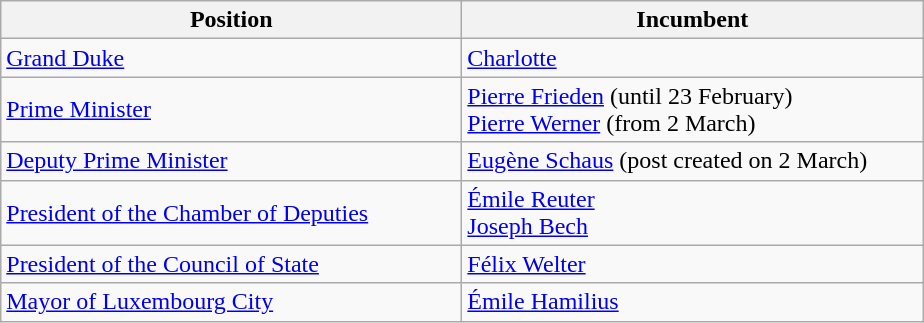<table class="wikitable">
<tr>
<th width="300">Position</th>
<th width="300">Incumbent</th>
</tr>
<tr>
<td><a href='#'>Grand Duke</a></td>
<td><a href='#'>Charlotte</a></td>
</tr>
<tr>
<td><a href='#'>Prime Minister</a></td>
<td><a href='#'>Pierre Frieden</a> (until 23 February)<br><a href='#'>Pierre Werner</a> (from 2 March)</td>
</tr>
<tr>
<td><a href='#'>Deputy Prime Minister</a></td>
<td><a href='#'>Eugène Schaus</a> (post created on 2 March)</td>
</tr>
<tr>
<td><a href='#'>President of the Chamber of Deputies</a></td>
<td><a href='#'>Émile Reuter</a> <br> <a href='#'>Joseph Bech</a></td>
</tr>
<tr>
<td><a href='#'>President of the Council of State</a></td>
<td><a href='#'>Félix Welter</a></td>
</tr>
<tr>
<td><a href='#'>Mayor of Luxembourg City</a></td>
<td><a href='#'>Émile Hamilius</a></td>
</tr>
</table>
